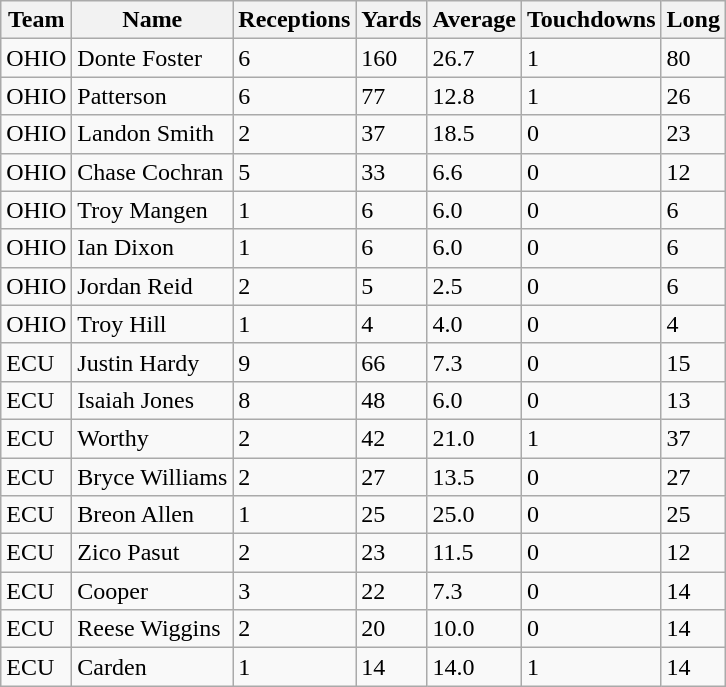<table class="wikitable sortable">
<tr>
<th>Team</th>
<th>Name</th>
<th>Receptions</th>
<th>Yards</th>
<th>Average</th>
<th>Touchdowns</th>
<th>Long</th>
</tr>
<tr>
<td>OHIO</td>
<td>Donte Foster</td>
<td>6</td>
<td>160</td>
<td>26.7</td>
<td>1</td>
<td>80</td>
</tr>
<tr>
<td>OHIO</td>
<td>Patterson</td>
<td>6</td>
<td>77</td>
<td>12.8</td>
<td>1</td>
<td>26</td>
</tr>
<tr>
<td>OHIO</td>
<td>Landon Smith</td>
<td>2</td>
<td>37</td>
<td>18.5</td>
<td>0</td>
<td>23</td>
</tr>
<tr>
<td>OHIO</td>
<td>Chase Cochran</td>
<td>5</td>
<td>33</td>
<td>6.6</td>
<td>0</td>
<td>12</td>
</tr>
<tr>
<td>OHIO</td>
<td>Troy Mangen</td>
<td>1</td>
<td>6</td>
<td>6.0</td>
<td>0</td>
<td>6</td>
</tr>
<tr>
<td>OHIO</td>
<td>Ian Dixon</td>
<td>1</td>
<td>6</td>
<td>6.0</td>
<td>0</td>
<td>6</td>
</tr>
<tr>
<td>OHIO</td>
<td>Jordan Reid</td>
<td>2</td>
<td>5</td>
<td>2.5</td>
<td>0</td>
<td>6</td>
</tr>
<tr>
<td>OHIO</td>
<td>Troy Hill</td>
<td>1</td>
<td>4</td>
<td>4.0</td>
<td>0</td>
<td>4</td>
</tr>
<tr>
<td>ECU</td>
<td>Justin Hardy</td>
<td>9</td>
<td>66</td>
<td>7.3</td>
<td>0</td>
<td>15</td>
</tr>
<tr>
<td>ECU</td>
<td>Isaiah Jones</td>
<td>8</td>
<td>48</td>
<td>6.0</td>
<td>0</td>
<td>13</td>
</tr>
<tr>
<td>ECU</td>
<td>Worthy</td>
<td>2</td>
<td>42</td>
<td>21.0</td>
<td>1</td>
<td>37</td>
</tr>
<tr>
<td>ECU</td>
<td>Bryce Williams</td>
<td>2</td>
<td>27</td>
<td>13.5</td>
<td>0</td>
<td>27</td>
</tr>
<tr>
<td>ECU</td>
<td>Breon Allen</td>
<td>1</td>
<td>25</td>
<td>25.0</td>
<td>0</td>
<td>25</td>
</tr>
<tr>
<td>ECU</td>
<td>Zico Pasut</td>
<td>2</td>
<td>23</td>
<td>11.5</td>
<td>0</td>
<td>12</td>
</tr>
<tr>
<td>ECU</td>
<td>Cooper</td>
<td>3</td>
<td>22</td>
<td>7.3</td>
<td>0</td>
<td>14</td>
</tr>
<tr>
<td>ECU</td>
<td>Reese Wiggins</td>
<td>2</td>
<td>20</td>
<td>10.0</td>
<td>0</td>
<td>14</td>
</tr>
<tr>
<td>ECU</td>
<td>Carden</td>
<td>1</td>
<td>14</td>
<td>14.0</td>
<td>1</td>
<td>14</td>
</tr>
</table>
